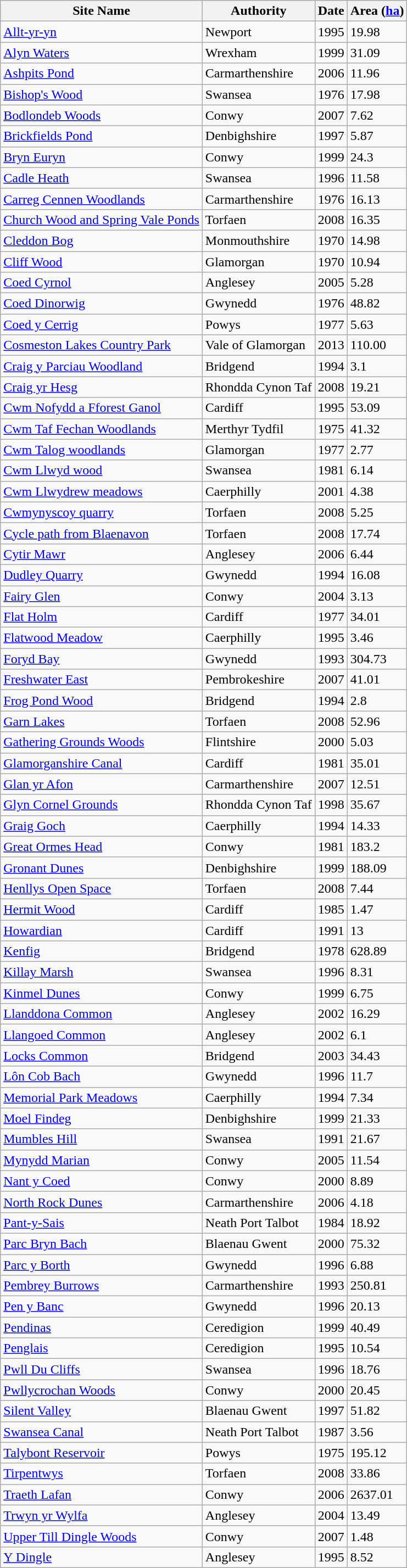<table class="wikitable sortable">
<tr>
<th>Site Name</th>
<th>Authority</th>
<th>Date</th>
<th>Area (<a href='#'>ha</a>)</th>
</tr>
<tr>
<td><a href='#'>Allt-yr-yn</a></td>
<td>Newport</td>
<td>1995</td>
<td>19.98</td>
</tr>
<tr>
<td><a href='#'>Alyn Waters</a></td>
<td>Wrexham</td>
<td>1999</td>
<td>31.09</td>
</tr>
<tr>
<td><a href='#'>Ashpits Pond</a></td>
<td>Carmarthenshire</td>
<td>2006</td>
<td>11.96</td>
</tr>
<tr>
<td><a href='#'>Bishop's Wood</a></td>
<td>Swansea</td>
<td>1976</td>
<td>17.98</td>
</tr>
<tr>
<td><a href='#'>Bodlondeb Woods</a></td>
<td>Conwy</td>
<td>2007</td>
<td>7.62</td>
</tr>
<tr>
<td><a href='#'>Brickfields Pond</a></td>
<td>Denbighshire</td>
<td>1997</td>
<td>5.87</td>
</tr>
<tr>
<td><a href='#'>Bryn Euryn</a></td>
<td>Conwy</td>
<td>1999</td>
<td>24.3</td>
</tr>
<tr>
<td><a href='#'>Cadle Heath</a></td>
<td>Swansea</td>
<td>1996</td>
<td>11.58</td>
</tr>
<tr>
<td><a href='#'>Carreg Cennen Woodlands</a></td>
<td>Carmarthenshire</td>
<td>1976</td>
<td>16.13</td>
</tr>
<tr>
<td><a href='#'>Church Wood and Spring Vale Ponds</a></td>
<td>Torfaen</td>
<td>2008</td>
<td>16.35</td>
</tr>
<tr>
<td><a href='#'>Cleddon Bog</a></td>
<td>Monmouthshire</td>
<td>1970</td>
<td>14.98</td>
</tr>
<tr>
<td><a href='#'>Cliff Wood</a></td>
<td>Glamorgan</td>
<td>1970</td>
<td>10.94</td>
</tr>
<tr>
<td><a href='#'>Coed Cyrnol</a></td>
<td>Anglesey</td>
<td>2005</td>
<td>5.28</td>
</tr>
<tr>
<td><a href='#'>Coed Dinorwig</a></td>
<td>Gwynedd</td>
<td>1976</td>
<td>48.82</td>
</tr>
<tr>
<td><a href='#'>Coed y Cerrig</a></td>
<td>Powys</td>
<td>1977</td>
<td>5.63</td>
</tr>
<tr>
<td><a href='#'>Cosmeston Lakes Country Park</a></td>
<td>Vale of Glamorgan</td>
<td>2013</td>
<td>110.00</td>
</tr>
<tr>
<td><a href='#'>Craig y Parciau Woodland</a></td>
<td>Bridgend</td>
<td>1994</td>
<td>3.1</td>
</tr>
<tr>
<td><a href='#'>Craig yr Hesg</a></td>
<td>Rhondda Cynon Taf</td>
<td>2008</td>
<td>19.21</td>
</tr>
<tr>
<td><a href='#'>Cwm Nofydd a Fforest Ganol</a></td>
<td>Cardiff</td>
<td>1995</td>
<td>53.09</td>
</tr>
<tr>
<td><a href='#'>Cwm Taf Fechan Woodlands</a></td>
<td>Merthyr Tydfil</td>
<td>1975</td>
<td>41.32</td>
</tr>
<tr>
<td><a href='#'>Cwm Talog woodlands</a></td>
<td>Glamorgan</td>
<td>1977</td>
<td>2.77</td>
</tr>
<tr>
<td><a href='#'>Cwm Llwyd wood</a></td>
<td>Swansea</td>
<td>1981</td>
<td>6.14</td>
</tr>
<tr>
<td><a href='#'>Cwm Llwydrew meadows</a></td>
<td>Caerphilly</td>
<td>2001</td>
<td>4.38</td>
</tr>
<tr>
<td><a href='#'>Cwmynyscoy quarry</a></td>
<td>Torfaen</td>
<td>2008</td>
<td>5.25</td>
</tr>
<tr>
<td><a href='#'>Cycle path from Blaenavon</a></td>
<td>Torfaen</td>
<td>2008</td>
<td>17.74</td>
</tr>
<tr>
<td><a href='#'>Cytir Mawr</a></td>
<td>Anglesey</td>
<td>2006</td>
<td>6.44</td>
</tr>
<tr>
<td><a href='#'>Dudley Quarry</a></td>
<td>Gwynedd</td>
<td>1994</td>
<td>16.08</td>
</tr>
<tr>
<td><a href='#'>Fairy Glen</a></td>
<td>Conwy</td>
<td>2004</td>
<td>3.13</td>
</tr>
<tr>
<td><a href='#'>Flat Holm</a></td>
<td>Cardiff</td>
<td>1977</td>
<td>34.01</td>
</tr>
<tr>
<td><a href='#'>Flatwood Meadow</a></td>
<td>Caerphilly</td>
<td>1995</td>
<td>3.46</td>
</tr>
<tr>
<td><a href='#'>Foryd Bay</a></td>
<td>Gwynedd</td>
<td>1993</td>
<td>304.73</td>
</tr>
<tr>
<td><a href='#'>Freshwater East</a></td>
<td>Pembrokeshire</td>
<td>2007</td>
<td>41.01</td>
</tr>
<tr>
<td><a href='#'>Frog Pond Wood</a></td>
<td>Bridgend</td>
<td>1994</td>
<td>2.8</td>
</tr>
<tr>
<td><a href='#'>Garn Lakes</a></td>
<td>Torfaen</td>
<td>2008</td>
<td>52.96</td>
</tr>
<tr>
<td><a href='#'>Gathering Grounds Woods</a></td>
<td>Flintshire</td>
<td>2000</td>
<td>5.03</td>
</tr>
<tr>
<td><a href='#'>Glamorganshire Canal</a></td>
<td>Cardiff</td>
<td>1981</td>
<td>35.01</td>
</tr>
<tr>
<td><a href='#'>Glan yr Afon</a></td>
<td>Carmarthenshire</td>
<td>2007</td>
<td>12.51</td>
</tr>
<tr>
<td><a href='#'>Glyn Cornel Grounds</a></td>
<td>Rhondda Cynon Taf</td>
<td>1998</td>
<td>35.67</td>
</tr>
<tr>
<td><a href='#'>Graig Goch</a></td>
<td>Caerphilly</td>
<td>1994</td>
<td>14.33</td>
</tr>
<tr>
<td><a href='#'>Great Ormes Head</a></td>
<td>Conwy</td>
<td>1981</td>
<td>183.2</td>
</tr>
<tr>
<td><a href='#'>Gronant Dunes</a></td>
<td>Denbighshire</td>
<td>1999</td>
<td>188.09</td>
</tr>
<tr>
<td><a href='#'>Henllys Open Space</a></td>
<td>Torfaen</td>
<td>2008</td>
<td>7.44</td>
</tr>
<tr>
<td><a href='#'>Hermit Wood</a></td>
<td>Cardiff</td>
<td>1985</td>
<td>1.47</td>
</tr>
<tr>
<td><a href='#'>Howardian</a></td>
<td>Cardiff</td>
<td>1991</td>
<td>13</td>
</tr>
<tr>
<td><a href='#'>Kenfig</a></td>
<td>Bridgend</td>
<td>1978</td>
<td>628.89</td>
</tr>
<tr>
<td><a href='#'>Killay Marsh</a></td>
<td>Swansea</td>
<td>1996</td>
<td>8.31</td>
</tr>
<tr>
<td><a href='#'>Kinmel Dunes</a></td>
<td>Conwy</td>
<td>1999</td>
<td>6.75</td>
</tr>
<tr>
<td><a href='#'>Llanddona Common</a></td>
<td>Anglesey</td>
<td>2002</td>
<td>16.29</td>
</tr>
<tr>
<td><a href='#'>Llangoed Common</a></td>
<td>Anglesey</td>
<td>2002</td>
<td>6.1</td>
</tr>
<tr>
<td><a href='#'>Locks Common</a></td>
<td>Bridgend</td>
<td>2003</td>
<td>34.43</td>
</tr>
<tr>
<td><a href='#'>Lôn Cob Bach</a></td>
<td>Gwynedd</td>
<td>1996</td>
<td>11.7</td>
</tr>
<tr>
<td><a href='#'>Memorial Park Meadows</a></td>
<td>Caerphilly</td>
<td>1994</td>
<td>7.34</td>
</tr>
<tr>
<td><a href='#'>Moel Findeg</a></td>
<td>Denbighshire</td>
<td>1999</td>
<td>21.33</td>
</tr>
<tr>
<td><a href='#'>Mumbles Hill</a></td>
<td>Swansea</td>
<td>1991</td>
<td>21.67</td>
</tr>
<tr>
<td><a href='#'>Mynydd Marian</a></td>
<td>Conwy</td>
<td>2005</td>
<td>11.54</td>
</tr>
<tr>
<td><a href='#'>Nant y Coed</a></td>
<td>Conwy</td>
<td>2000</td>
<td>8.89</td>
</tr>
<tr>
<td><a href='#'>North Rock Dunes</a></td>
<td>Carmarthenshire</td>
<td>2006</td>
<td>4.18</td>
</tr>
<tr>
<td><a href='#'>Pant-y-Sais</a></td>
<td>Neath Port Talbot</td>
<td>1984</td>
<td>18.92</td>
</tr>
<tr>
<td><a href='#'>Parc Bryn Bach</a></td>
<td>Blaenau Gwent</td>
<td>2000</td>
<td>75.32</td>
</tr>
<tr>
<td><a href='#'>Parc y Borth</a></td>
<td>Gwynedd</td>
<td>1996</td>
<td>6.88</td>
</tr>
<tr>
<td><a href='#'>Pembrey Burrows</a></td>
<td>Carmarthenshire</td>
<td>1993</td>
<td>250.81</td>
</tr>
<tr>
<td><a href='#'>Pen y Banc</a></td>
<td>Gwynedd</td>
<td>1996</td>
<td>20.13</td>
</tr>
<tr>
<td><a href='#'>Pendinas</a></td>
<td>Ceredigion</td>
<td>1999</td>
<td>40.49</td>
</tr>
<tr>
<td><a href='#'>Penglais</a></td>
<td>Ceredigion</td>
<td>1995</td>
<td>10.54</td>
</tr>
<tr>
<td><a href='#'>Pwll Du Cliffs</a></td>
<td>Swansea</td>
<td>1996</td>
<td>18.76</td>
</tr>
<tr>
<td><a href='#'>Pwllycrochan Woods</a></td>
<td>Conwy</td>
<td>2000</td>
<td>20.45</td>
</tr>
<tr>
<td><a href='#'>Silent Valley</a></td>
<td>Blaenau Gwent</td>
<td>1997</td>
<td>51.82</td>
</tr>
<tr>
<td><a href='#'>Swansea Canal</a></td>
<td>Neath Port Talbot</td>
<td>1987</td>
<td>3.56</td>
</tr>
<tr>
<td><a href='#'>Talybont Reservoir</a></td>
<td>Powys</td>
<td>1975</td>
<td>195.12</td>
</tr>
<tr>
<td><a href='#'>Tirpentwys</a></td>
<td>Torfaen</td>
<td>2008</td>
<td>33.86</td>
</tr>
<tr>
<td><a href='#'>Traeth Lafan</a></td>
<td>Conwy</td>
<td>2006</td>
<td>2637.01</td>
</tr>
<tr>
<td><a href='#'>Trwyn yr Wylfa</a></td>
<td>Anglesey</td>
<td>2004</td>
<td>13.49</td>
</tr>
<tr>
<td><a href='#'>Upper Till Dingle Woods</a></td>
<td>Conwy</td>
<td>2007</td>
<td>1.48</td>
</tr>
<tr>
<td><a href='#'>Y Dingle</a></td>
<td>Anglesey</td>
<td>1995</td>
<td>8.52</td>
</tr>
</table>
